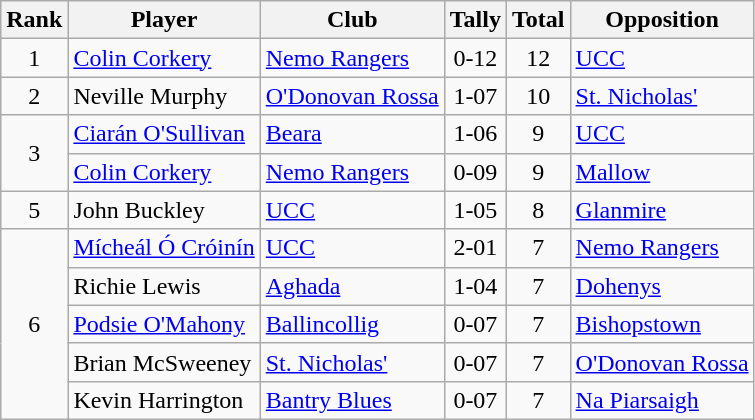<table class="wikitable">
<tr>
<th>Rank</th>
<th>Player</th>
<th>Club</th>
<th>Tally</th>
<th>Total</th>
<th>Opposition</th>
</tr>
<tr>
<td rowspan="1" style="text-align:center;">1</td>
<td><a href='#'>Colin Corkery</a></td>
<td><a href='#'>Nemo Rangers</a></td>
<td align=center>0-12</td>
<td align=center>12</td>
<td><a href='#'>UCC</a></td>
</tr>
<tr>
<td rowspan="1" style="text-align:center;">2</td>
<td>Neville Murphy</td>
<td><a href='#'>O'Donovan Rossa</a></td>
<td align=center>1-07</td>
<td align=center>10</td>
<td><a href='#'>St. Nicholas'</a></td>
</tr>
<tr>
<td rowspan="2" style="text-align:center;">3</td>
<td><a href='#'>Ciarán O'Sullivan</a></td>
<td><a href='#'>Beara</a></td>
<td align=center>1-06</td>
<td align=center>9</td>
<td><a href='#'>UCC</a></td>
</tr>
<tr>
<td><a href='#'>Colin Corkery</a></td>
<td><a href='#'>Nemo Rangers</a></td>
<td align=center>0-09</td>
<td align=center>9</td>
<td><a href='#'>Mallow</a></td>
</tr>
<tr>
<td rowspan="1" style="text-align:center;">5</td>
<td>John Buckley</td>
<td><a href='#'>UCC</a></td>
<td align=center>1-05</td>
<td align=center>8</td>
<td><a href='#'>Glanmire</a></td>
</tr>
<tr>
<td rowspan="5" style="text-align:center;">6</td>
<td><a href='#'>Mícheál Ó Cróinín</a></td>
<td><a href='#'>UCC</a></td>
<td align=center>2-01</td>
<td align=center>7</td>
<td><a href='#'>Nemo Rangers</a></td>
</tr>
<tr>
<td>Richie Lewis</td>
<td><a href='#'>Aghada</a></td>
<td align=center>1-04</td>
<td align=center>7</td>
<td><a href='#'>Dohenys</a></td>
</tr>
<tr>
<td><a href='#'>Podsie O'Mahony</a></td>
<td><a href='#'>Ballincollig</a></td>
<td align=center>0-07</td>
<td align=center>7</td>
<td><a href='#'>Bishopstown</a></td>
</tr>
<tr>
<td>Brian McSweeney</td>
<td><a href='#'>St. Nicholas'</a></td>
<td align=center>0-07</td>
<td align=center>7</td>
<td><a href='#'>O'Donovan Rossa</a></td>
</tr>
<tr>
<td>Kevin Harrington</td>
<td><a href='#'>Bantry Blues</a></td>
<td align=center>0-07</td>
<td align=center>7</td>
<td><a href='#'>Na Piarsaigh</a></td>
</tr>
</table>
